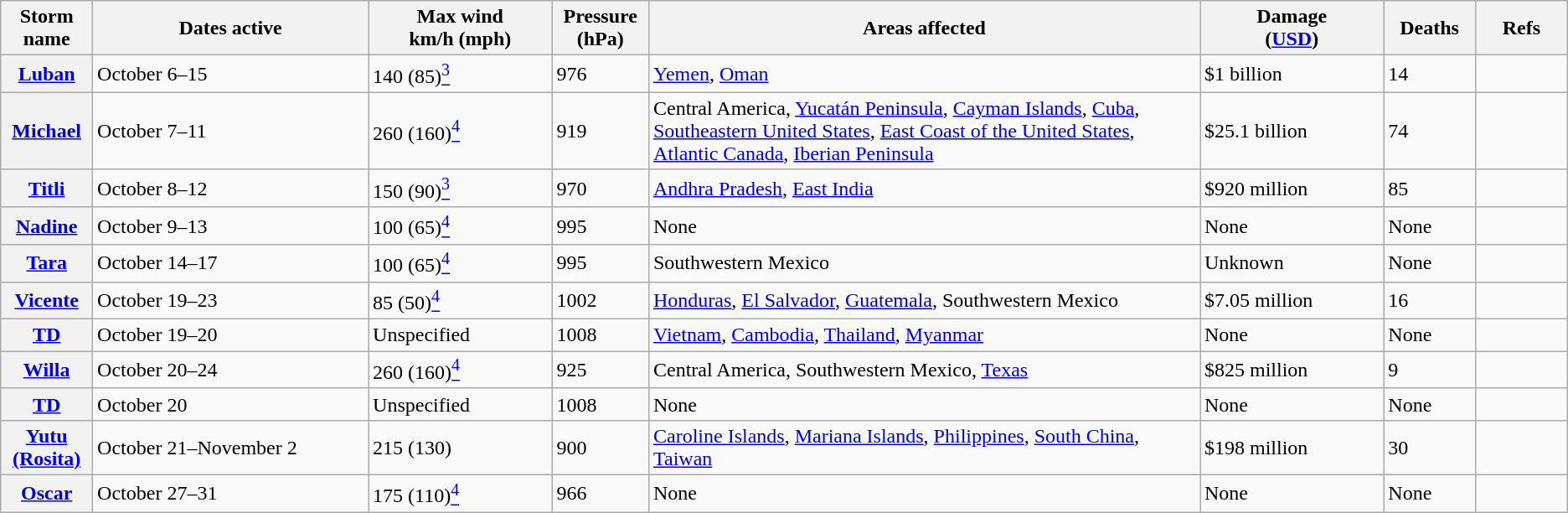<table class="wikitable sortable">
<tr>
<th style="width:5%;">Storm name</th>
<th style="width:15%;">Dates active</th>
<th style="width:10%;">Max wind<br>km/h (mph)</th>
<th style="width:5%;">Pressure<br>(hPa)</th>
<th style="width:30%;">Areas affected</th>
<th style="width:10%;">Damage<br>(<a href='#'>USD</a>)</th>
<th style="width:5%;">Deaths</th>
<th style="width:5%;">Refs</th>
</tr>
<tr>
<th><a href='#'>Luban</a></th>
<td>October 6–15</td>
<td>140 (85)<a href='#'><sup>3</sup></a></td>
<td>976</td>
<td><a href='#'>Yemen</a>, <a href='#'>Oman</a></td>
<td>$1 billion</td>
<td>14</td>
<td></td>
</tr>
<tr>
<th><a href='#'>Michael</a></th>
<td>October 7–11</td>
<td>260 (160)<a href='#'><sup>4</sup></a></td>
<td>919</td>
<td>Central America, <a href='#'>Yucatán Peninsula</a>, <a href='#'>Cayman Islands</a>, <a href='#'>Cuba</a>, <a href='#'>Southeastern United States</a>, <a href='#'>East Coast of the United States</a>, <a href='#'>Atlantic Canada</a>, <a href='#'>Iberian Peninsula</a></td>
<td>$25.1 billion</td>
<td>74</td>
<td></td>
</tr>
<tr>
<th><a href='#'>Titli</a></th>
<td>October 8–12</td>
<td>150 (90)<a href='#'><sup>3</sup></a></td>
<td>970</td>
<td><a href='#'>Andhra Pradesh</a>, <a href='#'>East India</a></td>
<td>$920 million</td>
<td>85</td>
<td></td>
</tr>
<tr>
<th><a href='#'>Nadine</a></th>
<td>October 9–13</td>
<td>100 (65)<a href='#'><sup>4</sup></a></td>
<td>995</td>
<td>None</td>
<td>None</td>
<td>None</td>
<td></td>
</tr>
<tr>
<th><a href='#'>Tara</a></th>
<td>October 14–17</td>
<td>100 (65)<a href='#'><sup>4</sup></a></td>
<td>995</td>
<td>Southwestern Mexico</td>
<td>Unknown</td>
<td>None</td>
<td></td>
</tr>
<tr>
<th><a href='#'>Vicente</a></th>
<td>October 19–23</td>
<td>85 (50)<a href='#'><sup>4</sup></a></td>
<td>1002</td>
<td><a href='#'>Honduras</a>, <a href='#'>El Salvador</a>, <a href='#'>Guatemala</a>, Southwestern Mexico</td>
<td>$7.05 million</td>
<td>16</td>
<td></td>
</tr>
<tr>
<th><a href='#'>TD</a></th>
<td>October 19–20</td>
<td>Unspecified</td>
<td>1008</td>
<td><a href='#'>Vietnam</a>, <a href='#'>Cambodia</a>, <a href='#'>Thailand</a>, <a href='#'>Myanmar</a></td>
<td>None</td>
<td>None</td>
<td></td>
</tr>
<tr>
<th><a href='#'>Willa</a></th>
<td>October 20–24</td>
<td>260 (160)<a href='#'><sup>4</sup></a></td>
<td>925</td>
<td>Central America, Southwestern Mexico, <a href='#'>Texas</a></td>
<td>$825 million</td>
<td>9</td>
<td></td>
</tr>
<tr>
<th><a href='#'>TD</a></th>
<td>October 20</td>
<td>Unspecified</td>
<td>1008</td>
<td>None</td>
<td>None</td>
<td>None</td>
<td></td>
</tr>
<tr>
<th><a href='#'>Yutu (Rosita)</a></th>
<td>October 21–November 2</td>
<td>215 (130)</td>
<td>900</td>
<td><a href='#'>Caroline Islands</a>, <a href='#'>Mariana Islands</a>, <a href='#'>Philippines</a>, <a href='#'>South China</a>, <a href='#'>Taiwan</a></td>
<td>$198 million</td>
<td>30</td>
<td></td>
</tr>
<tr>
<th><a href='#'>Oscar</a></th>
<td>October 27–31</td>
<td>175 (110)<a href='#'><sup>4</sup></a></td>
<td>966</td>
<td>None</td>
<td>None</td>
<td>None</td>
<td></td>
</tr>
</table>
